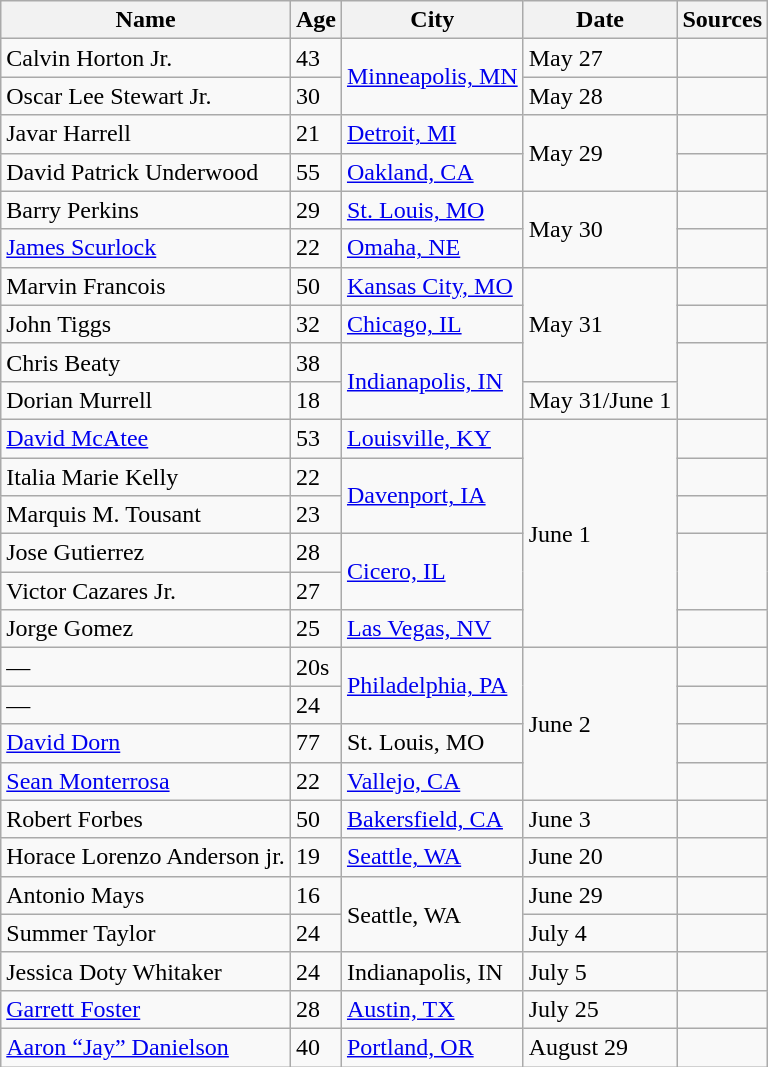<table class="wikitable">
<tr>
<th>Name</th>
<th>Age</th>
<th>City</th>
<th>Date</th>
<th>Sources</th>
</tr>
<tr>
<td>Calvin Horton Jr.</td>
<td>43</td>
<td rowspan="2"><a href='#'>Minneapolis, MN</a></td>
<td>May 27</td>
<td></td>
</tr>
<tr>
<td>Oscar Lee Stewart Jr.</td>
<td>30</td>
<td>May 28</td>
<td></td>
</tr>
<tr>
<td>Javar Harrell</td>
<td>21</td>
<td><a href='#'>Detroit, MI</a></td>
<td rowspan="2">May 29</td>
<td></td>
</tr>
<tr>
<td>David Patrick Underwood</td>
<td>55</td>
<td><a href='#'>Oakland, CA</a></td>
<td></td>
</tr>
<tr>
<td>Barry Perkins</td>
<td>29</td>
<td><a href='#'>St. Louis, MO</a></td>
<td rowspan="2">May 30</td>
<td></td>
</tr>
<tr>
<td><a href='#'>James Scurlock</a></td>
<td>22</td>
<td><a href='#'>Omaha, NE</a></td>
<td></td>
</tr>
<tr>
<td>Marvin Francois</td>
<td>50</td>
<td><a href='#'>Kansas City, MO</a></td>
<td rowspan="3">May 31</td>
<td></td>
</tr>
<tr>
<td>John Tiggs</td>
<td>32</td>
<td><a href='#'>Chicago, IL</a></td>
<td></td>
</tr>
<tr>
<td>Chris Beaty</td>
<td>38</td>
<td rowspan="2"><a href='#'>Indianapolis, IN</a></td>
<td rowspan="2"></td>
</tr>
<tr>
<td>Dorian Murrell</td>
<td>18</td>
<td>May 31/June 1</td>
</tr>
<tr>
<td><a href='#'>David McAtee</a></td>
<td>53</td>
<td><a href='#'>Louisville, KY</a></td>
<td rowspan="6">June 1</td>
<td></td>
</tr>
<tr>
<td>Italia Marie Kelly</td>
<td>22</td>
<td rowspan="2"><a href='#'>Davenport, IA</a></td>
<td></td>
</tr>
<tr>
<td>Marquis M. Tousant</td>
<td>23</td>
<td></td>
</tr>
<tr>
<td>Jose Gutierrez</td>
<td>28</td>
<td rowspan="2"><a href='#'>Cicero, IL</a></td>
<td rowspan="2"></td>
</tr>
<tr>
<td>Victor Cazares Jr.</td>
<td>27</td>
</tr>
<tr>
<td>Jorge Gomez</td>
<td>25</td>
<td><a href='#'>Las Vegas, NV</a></td>
<td></td>
</tr>
<tr>
<td>—</td>
<td>20s</td>
<td rowspan="2"><a href='#'>Philadelphia, PA</a></td>
<td rowspan="4">June 2</td>
<td></td>
</tr>
<tr>
<td>—</td>
<td>24</td>
<td></td>
</tr>
<tr>
<td><a href='#'>David Dorn</a></td>
<td>77</td>
<td>St. Louis, MO</td>
<td></td>
</tr>
<tr>
<td><a href='#'>Sean Monterrosa</a></td>
<td>22</td>
<td><a href='#'>Vallejo, CA</a></td>
<td></td>
</tr>
<tr>
<td>Robert Forbes</td>
<td>50</td>
<td><a href='#'>Bakersfield, CA</a></td>
<td>June 3</td>
<td></td>
</tr>
<tr>
<td>Horace Lorenzo Anderson jr.</td>
<td>19</td>
<td><a href='#'>Seattle, WA</a></td>
<td>June 20</td>
<td></td>
</tr>
<tr>
<td>Antonio Mays</td>
<td>16</td>
<td rowspan="2">Seattle, WA</td>
<td>June 29</td>
<td></td>
</tr>
<tr>
<td>Summer Taylor</td>
<td>24</td>
<td>July 4</td>
<td></td>
</tr>
<tr>
<td>Jessica Doty Whitaker</td>
<td>24</td>
<td>Indianapolis, IN</td>
<td>July 5</td>
<td></td>
</tr>
<tr>
<td><a href='#'>Garrett Foster</a></td>
<td>28</td>
<td><a href='#'>Austin, TX</a></td>
<td>July 25</td>
<td></td>
</tr>
<tr>
<td><a href='#'>Aaron “Jay” Danielson</a></td>
<td>40</td>
<td><a href='#'>Portland, OR</a></td>
<td>August 29</td>
<td></td>
</tr>
</table>
